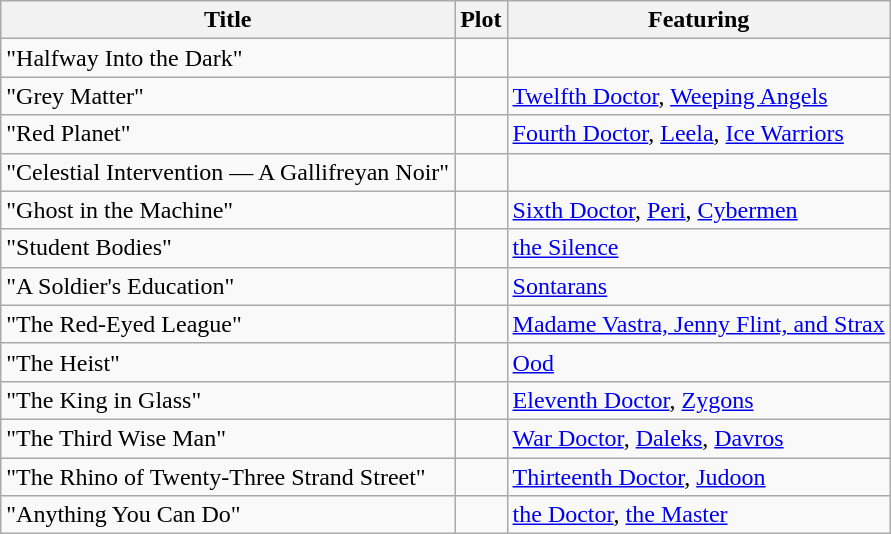<table class="wikitable">
<tr>
<th>Title</th>
<th>Plot</th>
<th>Featuring</th>
</tr>
<tr>
<td>"Halfway Into the Dark"</td>
<td></td>
<td></td>
</tr>
<tr>
<td>"Grey Matter"</td>
<td></td>
<td><a href='#'>Twelfth Doctor</a>, <a href='#'>Weeping Angels</a></td>
</tr>
<tr>
<td>"Red Planet"</td>
<td></td>
<td><a href='#'>Fourth Doctor</a>, <a href='#'>Leela</a>, <a href='#'>Ice Warriors</a></td>
</tr>
<tr>
<td>"Celestial Intervention — A Gallifreyan Noir"</td>
<td></td>
<td></td>
</tr>
<tr>
<td>"Ghost in the Machine"</td>
<td></td>
<td><a href='#'>Sixth Doctor</a>, <a href='#'>Peri</a>, <a href='#'>Cybermen</a></td>
</tr>
<tr>
<td>"Student Bodies"</td>
<td></td>
<td><a href='#'>the Silence</a></td>
</tr>
<tr>
<td>"A Soldier's Education"</td>
<td></td>
<td><a href='#'>Sontarans</a></td>
</tr>
<tr>
<td>"The Red-Eyed League"</td>
<td></td>
<td><a href='#'>Madame Vastra, Jenny Flint, and Strax</a></td>
</tr>
<tr>
<td>"The Heist"</td>
<td></td>
<td><a href='#'>Ood</a></td>
</tr>
<tr>
<td>"The King in Glass"</td>
<td></td>
<td><a href='#'>Eleventh Doctor</a>, <a href='#'>Zygons</a></td>
</tr>
<tr>
<td>"The Third Wise Man"</td>
<td></td>
<td><a href='#'>War Doctor</a>, <a href='#'>Daleks</a>, <a href='#'>Davros</a></td>
</tr>
<tr>
<td>"The Rhino of Twenty-Three Strand Street"</td>
<td></td>
<td><a href='#'>Thirteenth Doctor</a>, <a href='#'>Judoon</a></td>
</tr>
<tr>
<td>"Anything You Can Do"</td>
<td></td>
<td><a href='#'>the Doctor</a>, <a href='#'>the Master</a></td>
</tr>
</table>
